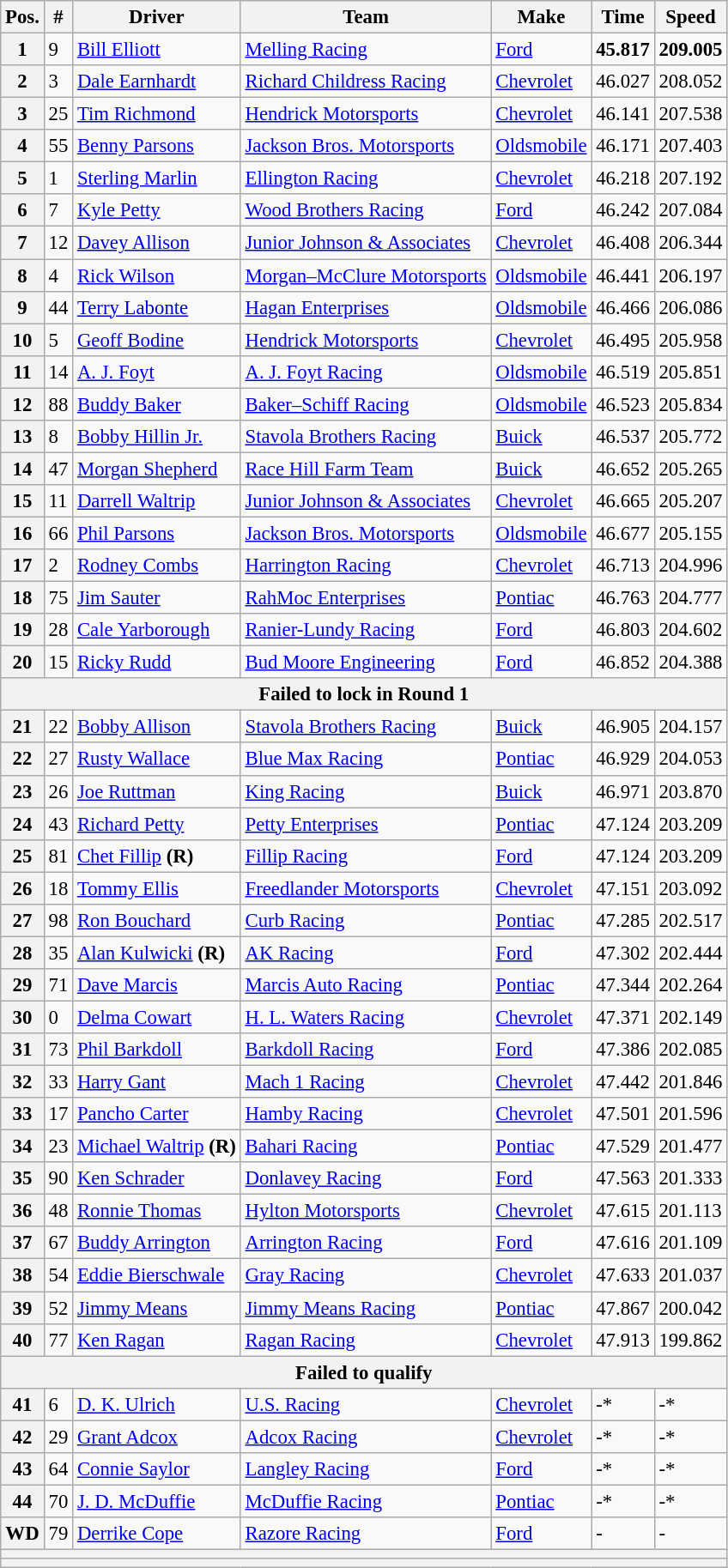<table class="wikitable" style="font-size:95%">
<tr>
<th>Pos.</th>
<th>#</th>
<th>Driver</th>
<th>Team</th>
<th>Make</th>
<th>Time</th>
<th>Speed</th>
</tr>
<tr>
<th>1</th>
<td>9</td>
<td><a href='#'>Bill Elliott</a></td>
<td><a href='#'>Melling Racing</a></td>
<td><a href='#'>Ford</a></td>
<td><strong>45.817</strong></td>
<td><strong>209.005</strong></td>
</tr>
<tr>
<th>2</th>
<td>3</td>
<td><a href='#'>Dale Earnhardt</a></td>
<td><a href='#'>Richard Childress Racing</a></td>
<td><a href='#'>Chevrolet</a></td>
<td>46.027</td>
<td>208.052</td>
</tr>
<tr>
<th>3</th>
<td>25</td>
<td><a href='#'>Tim Richmond</a></td>
<td><a href='#'>Hendrick Motorsports</a></td>
<td><a href='#'>Chevrolet</a></td>
<td>46.141</td>
<td>207.538</td>
</tr>
<tr>
<th>4</th>
<td>55</td>
<td><a href='#'>Benny Parsons</a></td>
<td><a href='#'>Jackson Bros. Motorsports</a></td>
<td><a href='#'>Oldsmobile</a></td>
<td>46.171</td>
<td>207.403</td>
</tr>
<tr>
<th>5</th>
<td>1</td>
<td><a href='#'>Sterling Marlin</a></td>
<td><a href='#'>Ellington Racing</a></td>
<td><a href='#'>Chevrolet</a></td>
<td>46.218</td>
<td>207.192</td>
</tr>
<tr>
<th>6</th>
<td>7</td>
<td><a href='#'>Kyle Petty</a></td>
<td><a href='#'>Wood Brothers Racing</a></td>
<td><a href='#'>Ford</a></td>
<td>46.242</td>
<td>207.084</td>
</tr>
<tr>
<th>7</th>
<td>12</td>
<td><a href='#'>Davey Allison</a></td>
<td><a href='#'>Junior Johnson & Associates</a></td>
<td><a href='#'>Chevrolet</a></td>
<td>46.408</td>
<td>206.344</td>
</tr>
<tr>
<th>8</th>
<td>4</td>
<td><a href='#'>Rick Wilson</a></td>
<td><a href='#'>Morgan–McClure Motorsports</a></td>
<td><a href='#'>Oldsmobile</a></td>
<td>46.441</td>
<td>206.197</td>
</tr>
<tr>
<th>9</th>
<td>44</td>
<td><a href='#'>Terry Labonte</a></td>
<td><a href='#'>Hagan Enterprises</a></td>
<td><a href='#'>Oldsmobile</a></td>
<td>46.466</td>
<td>206.086</td>
</tr>
<tr>
<th>10</th>
<td>5</td>
<td><a href='#'>Geoff Bodine</a></td>
<td><a href='#'>Hendrick Motorsports</a></td>
<td><a href='#'>Chevrolet</a></td>
<td>46.495</td>
<td>205.958</td>
</tr>
<tr>
<th>11</th>
<td>14</td>
<td><a href='#'>A. J. Foyt</a></td>
<td><a href='#'>A. J. Foyt Racing</a></td>
<td><a href='#'>Oldsmobile</a></td>
<td>46.519</td>
<td>205.851</td>
</tr>
<tr>
<th>12</th>
<td>88</td>
<td><a href='#'>Buddy Baker</a></td>
<td><a href='#'>Baker–Schiff Racing</a></td>
<td><a href='#'>Oldsmobile</a></td>
<td>46.523</td>
<td>205.834</td>
</tr>
<tr>
<th>13</th>
<td>8</td>
<td><a href='#'>Bobby Hillin Jr.</a></td>
<td><a href='#'>Stavola Brothers Racing</a></td>
<td><a href='#'>Buick</a></td>
<td>46.537</td>
<td>205.772</td>
</tr>
<tr>
<th>14</th>
<td>47</td>
<td><a href='#'>Morgan Shepherd</a></td>
<td><a href='#'>Race Hill Farm Team</a></td>
<td><a href='#'>Buick</a></td>
<td>46.652</td>
<td>205.265</td>
</tr>
<tr>
<th>15</th>
<td>11</td>
<td><a href='#'>Darrell Waltrip</a></td>
<td><a href='#'>Junior Johnson & Associates</a></td>
<td><a href='#'>Chevrolet</a></td>
<td>46.665</td>
<td>205.207</td>
</tr>
<tr>
<th>16</th>
<td>66</td>
<td><a href='#'>Phil Parsons</a></td>
<td><a href='#'>Jackson Bros. Motorsports</a></td>
<td><a href='#'>Oldsmobile</a></td>
<td>46.677</td>
<td>205.155</td>
</tr>
<tr>
<th>17</th>
<td>2</td>
<td><a href='#'>Rodney Combs</a></td>
<td><a href='#'>Harrington Racing</a></td>
<td><a href='#'>Chevrolet</a></td>
<td>46.713</td>
<td>204.996</td>
</tr>
<tr>
<th>18</th>
<td>75</td>
<td><a href='#'>Jim Sauter</a></td>
<td><a href='#'>RahMoc Enterprises</a></td>
<td><a href='#'>Pontiac</a></td>
<td>46.763</td>
<td>204.777</td>
</tr>
<tr>
<th>19</th>
<td>28</td>
<td><a href='#'>Cale Yarborough</a></td>
<td><a href='#'>Ranier-Lundy Racing</a></td>
<td><a href='#'>Ford</a></td>
<td>46.803</td>
<td>204.602</td>
</tr>
<tr>
<th>20</th>
<td>15</td>
<td><a href='#'>Ricky Rudd</a></td>
<td><a href='#'>Bud Moore Engineering</a></td>
<td><a href='#'>Ford</a></td>
<td>46.852</td>
<td>204.388</td>
</tr>
<tr>
<th colspan="7">Failed to lock in Round 1</th>
</tr>
<tr>
<th>21</th>
<td>22</td>
<td><a href='#'>Bobby Allison</a></td>
<td><a href='#'>Stavola Brothers Racing</a></td>
<td><a href='#'>Buick</a></td>
<td>46.905</td>
<td>204.157</td>
</tr>
<tr>
<th>22</th>
<td>27</td>
<td><a href='#'>Rusty Wallace</a></td>
<td><a href='#'>Blue Max Racing</a></td>
<td><a href='#'>Pontiac</a></td>
<td>46.929</td>
<td>204.053</td>
</tr>
<tr>
<th>23</th>
<td>26</td>
<td><a href='#'>Joe Ruttman</a></td>
<td><a href='#'>King Racing</a></td>
<td><a href='#'>Buick</a></td>
<td>46.971</td>
<td>203.870</td>
</tr>
<tr>
<th>24</th>
<td>43</td>
<td><a href='#'>Richard Petty</a></td>
<td><a href='#'>Petty Enterprises</a></td>
<td><a href='#'>Pontiac</a></td>
<td>47.124</td>
<td>203.209</td>
</tr>
<tr>
<th>25</th>
<td>81</td>
<td><a href='#'>Chet Fillip</a> <strong>(R)</strong></td>
<td><a href='#'>Fillip Racing</a></td>
<td><a href='#'>Ford</a></td>
<td>47.124</td>
<td>203.209</td>
</tr>
<tr>
<th>26</th>
<td>18</td>
<td><a href='#'>Tommy Ellis</a></td>
<td><a href='#'>Freedlander Motorsports</a></td>
<td><a href='#'>Chevrolet</a></td>
<td>47.151</td>
<td>203.092</td>
</tr>
<tr>
<th>27</th>
<td>98</td>
<td><a href='#'>Ron Bouchard</a></td>
<td><a href='#'>Curb Racing</a></td>
<td><a href='#'>Pontiac</a></td>
<td>47.285</td>
<td>202.517</td>
</tr>
<tr>
<th>28</th>
<td>35</td>
<td><a href='#'>Alan Kulwicki</a> <strong>(R)</strong></td>
<td><a href='#'>AK Racing</a></td>
<td><a href='#'>Ford</a></td>
<td>47.302</td>
<td>202.444</td>
</tr>
<tr>
<th>29</th>
<td>71</td>
<td><a href='#'>Dave Marcis</a></td>
<td><a href='#'>Marcis Auto Racing</a></td>
<td><a href='#'>Pontiac</a></td>
<td>47.344</td>
<td>202.264</td>
</tr>
<tr>
<th>30</th>
<td>0</td>
<td><a href='#'>Delma Cowart</a></td>
<td><a href='#'>H. L. Waters Racing</a></td>
<td><a href='#'>Chevrolet</a></td>
<td>47.371</td>
<td>202.149</td>
</tr>
<tr>
<th>31</th>
<td>73</td>
<td><a href='#'>Phil Barkdoll</a></td>
<td><a href='#'>Barkdoll Racing</a></td>
<td><a href='#'>Ford</a></td>
<td>47.386</td>
<td>202.085</td>
</tr>
<tr>
<th>32</th>
<td>33</td>
<td><a href='#'>Harry Gant</a></td>
<td><a href='#'>Mach 1 Racing</a></td>
<td><a href='#'>Chevrolet</a></td>
<td>47.442</td>
<td>201.846</td>
</tr>
<tr>
<th>33</th>
<td>17</td>
<td><a href='#'>Pancho Carter</a></td>
<td><a href='#'>Hamby Racing</a></td>
<td><a href='#'>Chevrolet</a></td>
<td>47.501</td>
<td>201.596</td>
</tr>
<tr>
<th>34</th>
<td>23</td>
<td><a href='#'>Michael Waltrip</a> <strong>(R)</strong></td>
<td><a href='#'>Bahari Racing</a></td>
<td><a href='#'>Pontiac</a></td>
<td>47.529</td>
<td>201.477</td>
</tr>
<tr>
<th>35</th>
<td>90</td>
<td><a href='#'>Ken Schrader</a></td>
<td><a href='#'>Donlavey Racing</a></td>
<td><a href='#'>Ford</a></td>
<td>47.563</td>
<td>201.333</td>
</tr>
<tr>
<th>36</th>
<td>48</td>
<td><a href='#'>Ronnie Thomas</a></td>
<td><a href='#'>Hylton Motorsports</a></td>
<td><a href='#'>Chevrolet</a></td>
<td>47.615</td>
<td>201.113</td>
</tr>
<tr>
<th>37</th>
<td>67</td>
<td><a href='#'>Buddy Arrington</a></td>
<td><a href='#'>Arrington Racing</a></td>
<td><a href='#'>Ford</a></td>
<td>47.616</td>
<td>201.109</td>
</tr>
<tr>
<th>38</th>
<td>54</td>
<td><a href='#'>Eddie Bierschwale</a></td>
<td><a href='#'>Gray Racing</a></td>
<td><a href='#'>Chevrolet</a></td>
<td>47.633</td>
<td>201.037</td>
</tr>
<tr>
<th>39</th>
<td>52</td>
<td><a href='#'>Jimmy Means</a></td>
<td><a href='#'>Jimmy Means Racing</a></td>
<td><a href='#'>Pontiac</a></td>
<td>47.867</td>
<td>200.042</td>
</tr>
<tr>
<th>40</th>
<td>77</td>
<td><a href='#'>Ken Ragan</a></td>
<td><a href='#'>Ragan Racing</a></td>
<td><a href='#'>Chevrolet</a></td>
<td>47.913</td>
<td>199.862</td>
</tr>
<tr>
<th colspan="7">Failed to qualify</th>
</tr>
<tr>
<th>41</th>
<td>6</td>
<td><a href='#'>D. K. Ulrich</a></td>
<td><a href='#'>U.S. Racing</a></td>
<td><a href='#'>Chevrolet</a></td>
<td>-*</td>
<td>-*</td>
</tr>
<tr>
<th>42</th>
<td>29</td>
<td><a href='#'>Grant Adcox</a></td>
<td><a href='#'>Adcox Racing</a></td>
<td><a href='#'>Chevrolet</a></td>
<td>-*</td>
<td>-*</td>
</tr>
<tr>
<th>43</th>
<td>64</td>
<td><a href='#'>Connie Saylor</a></td>
<td><a href='#'>Langley Racing</a></td>
<td><a href='#'>Ford</a></td>
<td>-*</td>
<td>-*</td>
</tr>
<tr>
<th>44</th>
<td>70</td>
<td><a href='#'>J. D. McDuffie</a></td>
<td><a href='#'>McDuffie Racing</a></td>
<td><a href='#'>Pontiac</a></td>
<td>-*</td>
<td>-*</td>
</tr>
<tr>
<th>WD</th>
<td>79</td>
<td><a href='#'>Derrike Cope</a></td>
<td><a href='#'>Razore Racing</a></td>
<td><a href='#'>Ford</a></td>
<td>-</td>
<td>-</td>
</tr>
<tr>
<th colspan="7"></th>
</tr>
<tr>
<th colspan="7"></th>
</tr>
</table>
